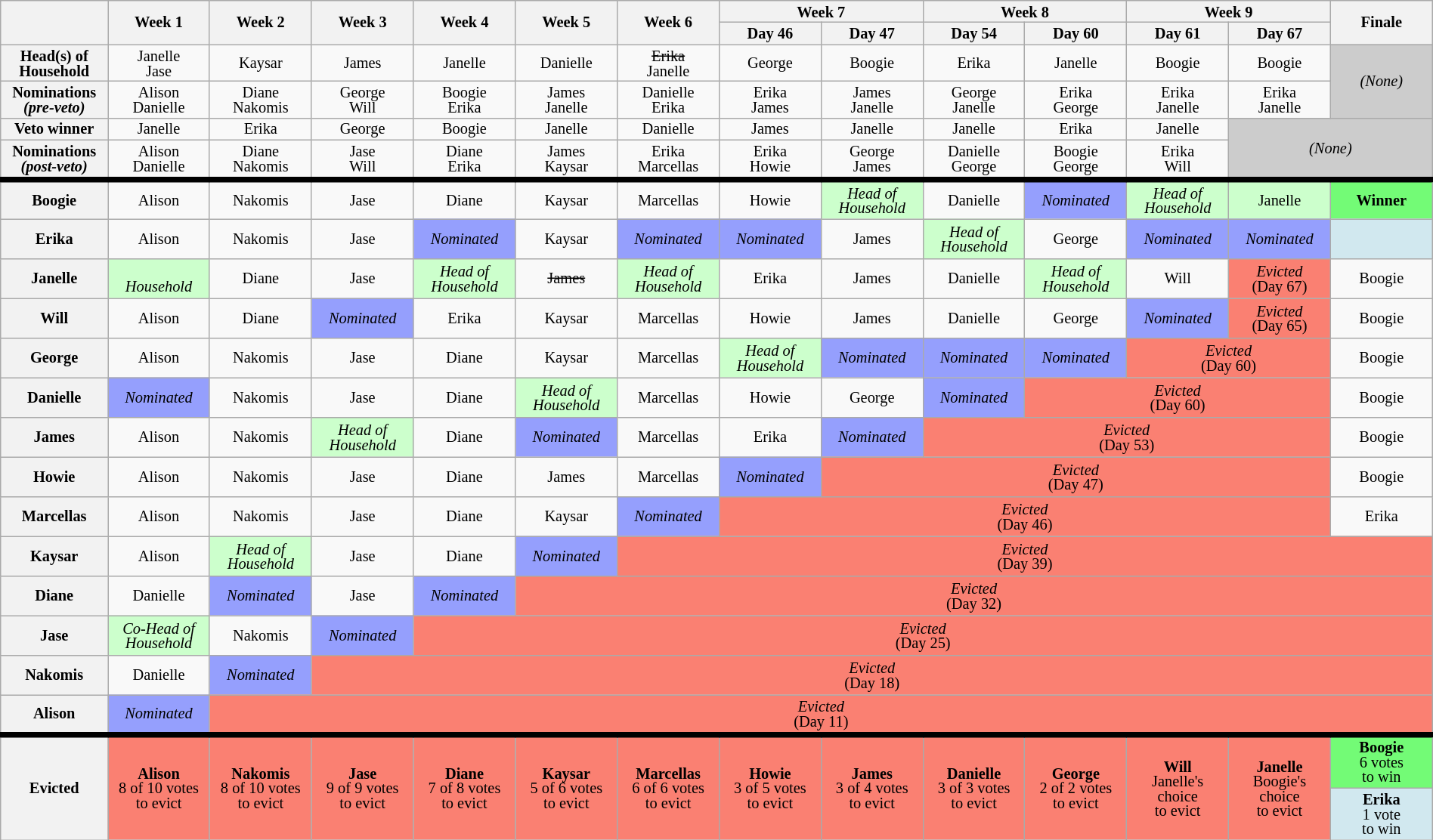<table class="wikitable" style="text-align:center; line-height:13px; font-size:85%; width:100%;">
<tr>
<th rowspan="2" style="width:6%"></th>
<th scope="col" rowspan="2" style="width:6%">Week 1</th>
<th scope="col" rowspan="2" style="width:6%">Week 2</th>
<th scope="col" rowspan="2" style="width:6%">Week 3</th>
<th scope="col" rowspan="2" style="width:6%">Week 4</th>
<th scope="col" rowspan="2" style="width:6%">Week 5</th>
<th scope="col" rowspan="2" style="width:6%">Week 6</th>
<th scope="colgroup" colspan="2" style="width:6%">Week 7</th>
<th scope="colgroup" colspan="2" style="width:6%">Week 8</th>
<th scope="colgroup" colspan="2" style="width:6%">Week 9</th>
<th scope="col" rowspan="2" style="width:6%">Finale</th>
</tr>
<tr>
<th style="width:6%">Day 46</th>
<th style="width:6%">Day 47</th>
<th style="width:6%">Day 54</th>
<th style="width:6%">Day 60</th>
<th style="width:6%">Day 61</th>
<th style="width:6%">Day 67</th>
</tr>
<tr>
<th scope="row">Head(s) of Household</th>
<td>Janelle<br>Jase</td>
<td>Kaysar</td>
<td>James</td>
<td>Janelle</td>
<td>Danielle</td>
<td><s>Erika</s><br>Janelle</td>
<td>George</td>
<td>Boogie</td>
<td>Erika</td>
<td>Janelle</td>
<td>Boogie</td>
<td>Boogie</td>
<td rowspan="2" bgcolor="#ccc"><em>(None)</em></td>
</tr>
<tr>
<th scope="row">Nominations<br><em>(pre-veto)</em></th>
<td>Alison<br>Danielle</td>
<td>Diane<br>Nakomis</td>
<td>George<br>Will</td>
<td>Boogie<br>Erika</td>
<td>James<br>Janelle</td>
<td>Danielle<br>Erika</td>
<td>Erika<br>James</td>
<td>James<br>Janelle</td>
<td>George<br>Janelle</td>
<td>Erika<br>George</td>
<td>Erika<br>Janelle</td>
<td>Erika<br>Janelle</td>
</tr>
<tr>
<th scope="row">Veto winner</th>
<td>Janelle</td>
<td>Erika</td>
<td>George</td>
<td>Boogie</td>
<td>Janelle</td>
<td>Danielle</td>
<td>James</td>
<td>Janelle</td>
<td>Janelle</td>
<td>Erika</td>
<td>Janelle</td>
<td rowspan="2" colspan="2" bgcolor=#ccc><em>(None)</em></td>
</tr>
<tr>
<th scope="row">Nominations<br><em>(post-veto)</em></th>
<td>Alison<br>Danielle</td>
<td>Diane<br>Nakomis</td>
<td>Jase<br>Will</td>
<td>Diane<br>Erika</td>
<td>James<br>Kaysar</td>
<td>Erika<br>Marcellas</td>
<td>Erika<br>Howie</td>
<td>George<br>James</td>
<td>Danielle<br>George</td>
<td>Boogie<br>George</td>
<td>Erika<br>Will</td>
</tr>
<tr style="border-top:5px solid; height:35px"">
<th scope="row">Boogie</th>
<td>Alison</td>
<td>Nakomis</td>
<td>Jase</td>
<td>Diane</td>
<td>Kaysar</td>
<td>Marcellas</td>
<td>Howie</td>
<td style="background:#cfc"><em>Head of<br> Household</em></td>
<td>Danielle</td>
<td style="background:#959ffd"><em>Nominated</em></td>
<td style="background:#cfc"><em>Head of<br> Household</em></td>
<td style="background:#cfc">Janelle</td>
<td style="background:#73fb76"><strong>Winner</strong></td>
</tr>
<tr style="height:35px">
<th scope="row">Erika</th>
<td>Alison</td>
<td>Nakomis</td>
<td>Jase</td>
<td style="background:#959ffd"><em>Nominated</em></td>
<td>Kaysar</td>
<td style="background:#959ffd"><em>Nominated</em></td>
<td style="background:#959ffd"><em>Nominated</em></td>
<td>James</td>
<td style="background:#cfc"><em>Head of<br> Household</em></td>
<td>George</td>
<td style="background:#959ffd"><em>Nominated</em></td>
<td style="background:#959ffd"><em>Nominated</em></td>
<td style="background:#d1e8ef"></td>
</tr>
<tr style="height:35px">
<th scope="row">Janelle</th>
<td style="background:#cfc"><em><br>Household</em></td>
<td>Diane</td>
<td>Jase</td>
<td style="background:#cfc"><em>Head of<br> Household</em></td>
<td><s>James</s></td>
<td style="background:#cfc"><em>Head of<br> Household</em></td>
<td>Erika</td>
<td>James</td>
<td>Danielle</td>
<td style="background:#cfc"><em>Head of<br> Household</em></td>
<td>Will</td>
<td style="background:salmon"><em>Evicted</em><br>(Day 67)</td>
<td>Boogie</td>
</tr>
<tr style="height:35px">
<th scope="row">Will</th>
<td>Alison</td>
<td>Diane</td>
<td style="background:#959ffd"><em>Nominated</em></td>
<td>Erika</td>
<td>Kaysar</td>
<td>Marcellas</td>
<td>Howie</td>
<td>James</td>
<td>Danielle</td>
<td>George</td>
<td style="background:#959ffd"><em>Nominated</em></td>
<td style="background:salmon"><em>Evicted</em><br>(Day 65)</td>
<td>Boogie</td>
</tr>
<tr style="height:35px">
<th scope="row">George</th>
<td>Alison</td>
<td>Nakomis</td>
<td>Jase</td>
<td>Diane</td>
<td>Kaysar</td>
<td>Marcellas</td>
<td style="background:#cfc"><em>Head of<br> Household</em></td>
<td style="background:#959ffd"><em>Nominated</em></td>
<td style="background:#959ffd"><em>Nominated</em></td>
<td style="background:#959ffd"><em>Nominated</em></td>
<td style="background:salmon" colspan="2"><em>Evicted</em><br>(Day 60)</td>
<td>Boogie</td>
</tr>
<tr style="height:35px">
<th scope="row">Danielle</th>
<td style="background:#959ffd"><em>Nominated</em></td>
<td>Nakomis</td>
<td>Jase</td>
<td>Diane</td>
<td style="background:#cfc"><em>Head of<br> Household</em></td>
<td>Marcellas</td>
<td>Howie</td>
<td>George</td>
<td style="background:#959ffd"><em>Nominated</em></td>
<td style="background:salmon" colspan="3"><em>Evicted</em><br>(Day 60)</td>
<td>Boogie</td>
</tr>
<tr style="height:35px">
<th scope="row">James</th>
<td>Alison</td>
<td>Nakomis</td>
<td style="background:#cfc"><em>Head of<br> Household</em></td>
<td>Diane</td>
<td style="background:#959ffd"><em>Nominated</em></td>
<td>Marcellas</td>
<td>Erika</td>
<td style="background:#959ffd"><em>Nominated</em></td>
<td style="background:salmon" colspan="4"><em>Evicted</em><br>(Day 53)</td>
<td>Boogie</td>
</tr>
<tr style="height:35px">
<th scope="row">Howie</th>
<td>Alison</td>
<td>Nakomis</td>
<td>Jase</td>
<td>Diane</td>
<td>James</td>
<td>Marcellas</td>
<td style="background:#959ffd"><em>Nominated</em></td>
<td style="background:salmon" colspan="5"><em>Evicted</em><br>(Day 47)</td>
<td>Boogie</td>
</tr>
<tr style="height:35px">
<th scope="row">Marcellas</th>
<td>Alison</td>
<td>Nakomis</td>
<td>Jase</td>
<td>Diane</td>
<td>Kaysar</td>
<td style="background:#959ffd"><em>Nominated</em></td>
<td style="background:salmon" colspan="6"><em>Evicted</em><br>(Day 46)</td>
<td>Erika</td>
</tr>
<tr style="height:35px">
<th scope="row">Kaysar</th>
<td>Alison</td>
<td style="background:#cfc"><em>Head of<br> Household</em></td>
<td>Jase</td>
<td>Diane</td>
<td style="background:#959ffd"><em>Nominated</em></td>
<td style="background:salmon" colspan="8"><em>Evicted</em><br>(Day 39)</td>
</tr>
<tr style="height:35px">
<th scope="row">Diane</th>
<td>Danielle</td>
<td style="background:#959ffd"><em>Nominated</em></td>
<td>Jase</td>
<td style="background:#959ffd"><em>Nominated</em></td>
<td style="background:salmon" colspan="9"><em>Evicted</em><br>(Day 32)</td>
</tr>
<tr style="height:35px">
<th scope="row">Jase</th>
<td style="background:#cfc"><em>Co-Head of Household</em></td>
<td>Nakomis</td>
<td style="background:#959ffd"><em>Nominated</em></td>
<td style="background:salmon" colspan="10"><em>Evicted</em><br>(Day 25)</td>
</tr>
<tr style="height:35px">
<th scope="row">Nakomis</th>
<td>Danielle</td>
<td style="background:#959ffd"><em>Nominated</em></td>
<td style="background:salmon" colspan="11"><em>Evicted</em><br>(Day 18)</td>
</tr>
<tr style="height:35px">
<th scope="row">Alison</th>
<td style="background:#959ffd"><em>Nominated</em></td>
<td style="background:salmon" colspan="12"><em>Evicted</em><br>(Day 11)</td>
</tr>
<tr style="border-top:5px solid">
<th scope="row" rowspan="2">Evicted</th>
<td rowspan="2" style="background:salmon"><strong>Alison</strong><br>8 of 10 votes<br>to evict</td>
<td rowspan="2" style="background:salmon"><strong>Nakomis</strong><br>8 of 10 votes<br>to evict</td>
<td rowspan="2" style="background:salmon"><strong>Jase</strong><br>9 of 9 votes<br>to evict</td>
<td rowspan="2" style="background:salmon"><strong>Diane</strong><br>7 of 8 votes<br>to evict</td>
<td rowspan="2" style="background:salmon"><strong>Kaysar</strong><br>5 of 6 votes<br>to evict</td>
<td rowspan="2" style="background:salmon"><strong>Marcellas</strong><br>6 of 6 votes<br>to evict</td>
<td rowspan="2" style="background:salmon"><strong>Howie</strong><br>3 of 5 votes<br>to evict</td>
<td rowspan="2" style="background:salmon"><strong>James</strong><br>3 of 4 votes<br>to evict</td>
<td rowspan="2" style="background:salmon"><strong>Danielle</strong><br>3 of 3 votes<br>to evict</td>
<td rowspan="2" style="background:salmon"><strong>George</strong><br>2 of 2 votes<br>to evict</td>
<td rowspan="2" style="background:salmon"><strong>Will</strong><br>Janelle's<br>choice<br>to evict</td>
<td rowspan="2" style="background:salmon"><strong>Janelle</strong><br>Boogie's<br>choice<br>to evict</td>
<td style="background:#73fb76"><strong>Boogie</strong><br>6 votes<br>to win</td>
</tr>
<tr>
<td style="background:#d1e8ef"><strong>Erika</strong><br>1 vote<br>to win</td>
</tr>
</table>
